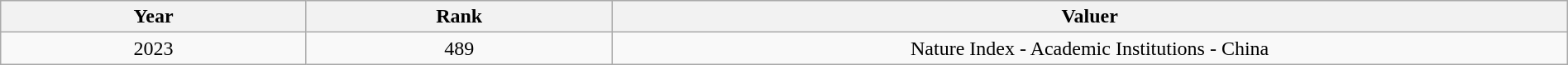<table class="wikitable sortable" width="100%">
<tr>
<th width="8%">Year</th>
<th width="8%">Rank</th>
<th width="25%">Valuer</th>
</tr>
<tr>
<td align="center">2023</td>
<td align="center">489</td>
<td align="center">Nature Index - Academic Institutions - China</td>
</tr>
</table>
